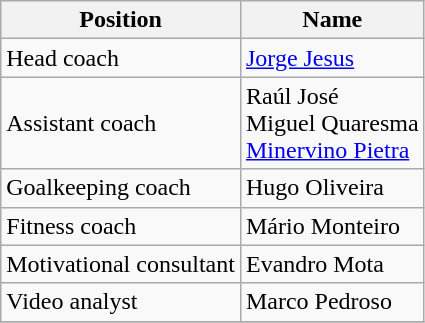<table class="wikitable">
<tr>
<th>Position</th>
<th>Name</th>
</tr>
<tr>
<td>Head coach</td>
<td><a href='#'>Jorge Jesus</a></td>
</tr>
<tr>
<td>Assistant coach</td>
<td>Raúl José<br>Miguel Quaresma<br><a href='#'>Minervino Pietra</a></td>
</tr>
<tr>
<td>Goalkeeping coach</td>
<td>Hugo Oliveira</td>
</tr>
<tr>
<td>Fitness coach</td>
<td>Mário Monteiro</td>
</tr>
<tr>
<td>Motivational consultant</td>
<td>Evandro Mota</td>
</tr>
<tr>
<td>Video analyst</td>
<td>Marco Pedroso</td>
</tr>
<tr>
</tr>
</table>
